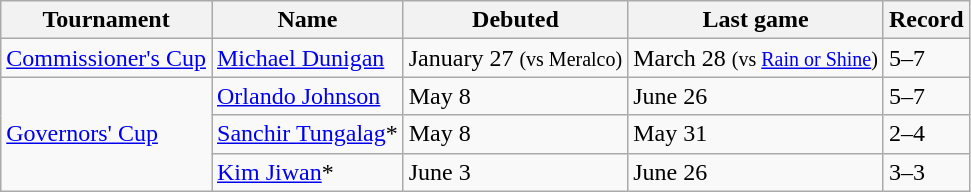<table class="wikitable">
<tr>
<th>Tournament</th>
<th>Name</th>
<th>Debuted</th>
<th>Last game</th>
<th>Record</th>
</tr>
<tr>
<td><a href='#'>Commissioner's Cup</a></td>
<td><a href='#'>Michael Dunigan</a></td>
<td>January 27 <small>(vs Meralco)</small></td>
<td>March 28 <small>(vs <a href='#'>Rain or Shine</a>)</small></td>
<td>5–7</td>
</tr>
<tr>
<td rowspan=3><a href='#'>Governors' Cup</a></td>
<td><a href='#'>Orlando Johnson</a></td>
<td>May 8 </td>
<td>June 26 </td>
<td>5–7</td>
</tr>
<tr>
<td> <a href='#'>Sanchir Tungalag</a>*</td>
<td>May 8 </td>
<td>May 31 </td>
<td>2–4</td>
</tr>
<tr>
<td> <a href='#'>Kim Jiwan</a>*</td>
<td>June 3 </td>
<td>June 26 </td>
<td>3–3</td>
</tr>
</table>
